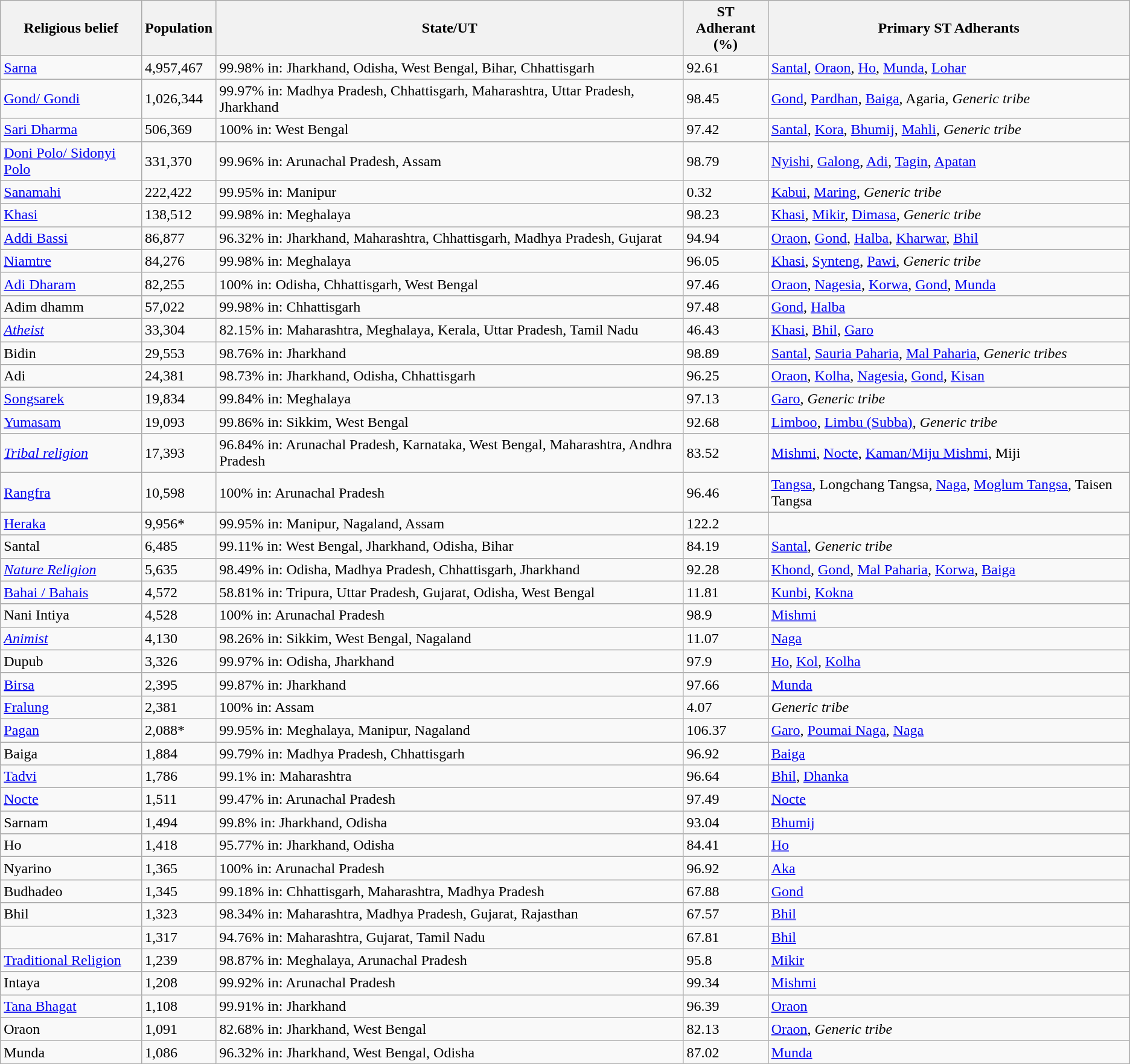<table class="wikitable static-row-numbers static-row-header-text defaultleft col2right col4center hover-highlight">
<tr>
<th>Religious belief</th>
<th>Population</th>
<th>State/UT <br></th>
<th>ST Adherant <br>(%)</th>
<th>Primary ST Adherants <br></th>
</tr>
<tr>
<td><a href='#'>Sarna</a></td>
<td>4,957,467</td>
<td>99.98% in: Jharkhand, Odisha, West Bengal, Bihar, Chhattisgarh</td>
<td>92.61</td>
<td><a href='#'>Santal</a>, <a href='#'>Oraon</a>, <a href='#'>Ho</a>, <a href='#'>Munda</a>, <a href='#'>Lohar</a></td>
</tr>
<tr>
<td><a href='#'>Gond/ Gondi</a></td>
<td>1,026,344</td>
<td>99.97% in: Madhya Pradesh, Chhattisgarh, Maharashtra, Uttar Pradesh, Jharkhand</td>
<td>98.45</td>
<td><a href='#'>Gond</a>, <a href='#'>Pardhan</a>, <a href='#'>Baiga</a>, Agaria, <em>Generic tribe</em></td>
</tr>
<tr>
<td><a href='#'>Sari Dharma</a></td>
<td>506,369</td>
<td>100% in: West Bengal</td>
<td>97.42</td>
<td><a href='#'>Santal</a>, <a href='#'>Kora</a>, <a href='#'>Bhumij</a>, <a href='#'>Mahli</a>, <em>Generic tribe</em></td>
</tr>
<tr>
<td><a href='#'>Doni Polo/ Sidonyi Polo</a></td>
<td>331,370</td>
<td>99.96% in: Arunachal Pradesh, Assam</td>
<td>98.79</td>
<td><a href='#'>Nyishi</a>, <a href='#'>Galong</a>, <a href='#'>Adi</a>, <a href='#'>Tagin</a>, <a href='#'>Apatan</a></td>
</tr>
<tr>
<td><a href='#'>Sanamahi</a></td>
<td>222,422</td>
<td>99.95% in: Manipur</td>
<td>0.32</td>
<td><a href='#'>Kabui</a>, <a href='#'>Maring</a>, <em>Generic tribe</em></td>
</tr>
<tr>
<td><a href='#'>Khasi</a></td>
<td>138,512</td>
<td>99.98% in: Meghalaya</td>
<td>98.23</td>
<td><a href='#'>Khasi</a>, <a href='#'>Mikir</a>, <a href='#'>Dimasa</a>, <em>Generic tribe</em></td>
</tr>
<tr>
<td><a href='#'>Addi Bassi</a></td>
<td>86,877</td>
<td>96.32% in: Jharkhand, Maharashtra, Chhattisgarh, Madhya Pradesh, Gujarat</td>
<td>94.94</td>
<td><a href='#'>Oraon</a>, <a href='#'>Gond</a>, <a href='#'>Halba</a>, <a href='#'>Kharwar</a>, <a href='#'>Bhil</a></td>
</tr>
<tr>
<td><a href='#'>Niamtre</a></td>
<td>84,276</td>
<td>99.98% in: Meghalaya</td>
<td>96.05</td>
<td><a href='#'>Khasi</a>, <a href='#'>Synteng</a>, <a href='#'>Pawi</a>, <em>Generic tribe</em></td>
</tr>
<tr>
<td><a href='#'>Adi Dharam</a></td>
<td>82,255</td>
<td>100% in: Odisha, Chhattisgarh, West Bengal</td>
<td>97.46</td>
<td><a href='#'>Oraon</a>, <a href='#'>Nagesia</a>, <a href='#'>Korwa</a>, <a href='#'>Gond</a>, <a href='#'>Munda</a></td>
</tr>
<tr>
<td>Adim dhamm</td>
<td>57,022</td>
<td>99.98% in: Chhattisgarh</td>
<td>97.48</td>
<td><a href='#'>Gond</a>, <a href='#'>Halba</a></td>
</tr>
<tr>
<td><em><a href='#'>Atheist</a></em></td>
<td>33,304</td>
<td>82.15% in: Maharashtra, Meghalaya, Kerala, Uttar Pradesh, Tamil Nadu</td>
<td>46.43</td>
<td><a href='#'>Khasi</a>, <a href='#'>Bhil</a>, <a href='#'>Garo</a></td>
</tr>
<tr>
<td>Bidin</td>
<td>29,553</td>
<td>98.76% in: Jharkhand</td>
<td>98.89</td>
<td><a href='#'>Santal</a>, <a href='#'>Sauria Paharia</a>, <a href='#'>Mal Paharia</a>, <em>Generic tribes</em></td>
</tr>
<tr>
<td>Adi</td>
<td>24,381</td>
<td>98.73% in: Jharkhand, Odisha, Chhattisgarh</td>
<td>96.25</td>
<td><a href='#'>Oraon</a>, <a href='#'>Kolha</a>, <a href='#'>Nagesia</a>, <a href='#'>Gond</a>, <a href='#'>Kisan</a></td>
</tr>
<tr>
<td><a href='#'>Songsarek</a></td>
<td>19,834</td>
<td>99.84% in: Meghalaya</td>
<td>97.13</td>
<td><a href='#'>Garo</a>, <em>Generic tribe</em></td>
</tr>
<tr>
<td><a href='#'>Yumasam</a></td>
<td>19,093</td>
<td>99.86% in: Sikkim, West Bengal</td>
<td>92.68</td>
<td><a href='#'>Limboo</a>, <a href='#'>Limbu (Subba)</a>, <em>Generic tribe</em></td>
</tr>
<tr>
<td><em><a href='#'>Tribal religion</a></em></td>
<td>17,393</td>
<td>96.84% in: Arunachal Pradesh, Karnataka, West Bengal, Maharashtra, Andhra Pradesh</td>
<td>83.52</td>
<td><a href='#'>Mishmi</a>, <a href='#'>Nocte</a>, <a href='#'>Kaman/Miju Mishmi</a>, Miji</td>
</tr>
<tr>
<td><a href='#'>Rangfra</a></td>
<td>10,598</td>
<td>100% in: Arunachal Pradesh</td>
<td>96.46</td>
<td><a href='#'>Tangsa</a>, Longchang Tangsa, <a href='#'>Naga</a>, <a href='#'>Moglum Tangsa</a>, Taisen Tangsa</td>
</tr>
<tr>
<td><a href='#'>Heraka</a></td>
<td>9,956*</td>
<td>99.95% in: Manipur, Nagaland, Assam</td>
<td>122.2</td>
<td></td>
</tr>
<tr>
<td>Santal</td>
<td>6,485</td>
<td>99.11% in: West Bengal, Jharkhand, Odisha, Bihar</td>
<td>84.19</td>
<td><a href='#'>Santal</a>, <em>Generic tribe</em></td>
</tr>
<tr>
<td><em><a href='#'>Nature Religion</a></em></td>
<td>5,635</td>
<td>98.49% in: Odisha, Madhya Pradesh, Chhattisgarh, Jharkhand</td>
<td>92.28</td>
<td><a href='#'>Khond</a>, <a href='#'>Gond</a>, <a href='#'>Mal Paharia</a>, <a href='#'>Korwa</a>, <a href='#'>Baiga</a></td>
</tr>
<tr>
<td><a href='#'>Bahai / Bahais</a></td>
<td>4,572</td>
<td>58.81% in: Tripura, Uttar Pradesh, Gujarat, Odisha, West Bengal</td>
<td>11.81</td>
<td><a href='#'>Kunbi</a>, <a href='#'>Kokna</a></td>
</tr>
<tr>
<td>Nani Intiya</td>
<td>4,528</td>
<td>100% in: Arunachal Pradesh</td>
<td>98.9</td>
<td><a href='#'>Mishmi</a></td>
</tr>
<tr>
<td><em><a href='#'>Animist</a></em></td>
<td>4,130</td>
<td>98.26% in: Sikkim, West Bengal, Nagaland</td>
<td>11.07</td>
<td><a href='#'>Naga</a></td>
</tr>
<tr>
<td>Dupub</td>
<td>3,326</td>
<td>99.97% in: Odisha, Jharkhand</td>
<td>97.9</td>
<td><a href='#'>Ho</a>, <a href='#'>Kol</a>, <a href='#'>Kolha</a></td>
</tr>
<tr>
<td><a href='#'>Birsa</a></td>
<td>2,395</td>
<td>99.87% in: Jharkhand</td>
<td>97.66</td>
<td><a href='#'>Munda</a></td>
</tr>
<tr>
<td><a href='#'>Fralung</a></td>
<td>2,381</td>
<td>100% in: Assam</td>
<td>4.07</td>
<td><em>Generic tribe</em></td>
</tr>
<tr>
<td><a href='#'>Pagan</a></td>
<td>2,088*</td>
<td>99.95% in: Meghalaya, Manipur, Nagaland</td>
<td>106.37</td>
<td><a href='#'>Garo</a>, <a href='#'>Poumai Naga</a>, <a href='#'>Naga</a></td>
</tr>
<tr>
<td>Baiga</td>
<td>1,884</td>
<td>99.79% in: Madhya Pradesh, Chhattisgarh</td>
<td>96.92</td>
<td><a href='#'>Baiga</a></td>
</tr>
<tr>
<td><a href='#'>Tadvi</a></td>
<td>1,786</td>
<td>99.1% in: Maharashtra</td>
<td>96.64</td>
<td><a href='#'>Bhil</a>, <a href='#'>Dhanka</a></td>
</tr>
<tr>
<td><a href='#'>Nocte</a></td>
<td>1,511</td>
<td>99.47% in: Arunachal Pradesh</td>
<td>97.49</td>
<td><a href='#'>Nocte</a></td>
</tr>
<tr>
<td>Sarnam</td>
<td>1,494</td>
<td>99.8% in: Jharkhand, Odisha</td>
<td>93.04</td>
<td><a href='#'>Bhumij</a></td>
</tr>
<tr>
<td>Ho</td>
<td>1,418</td>
<td>95.77% in: Jharkhand, Odisha</td>
<td>84.41</td>
<td><a href='#'>Ho</a></td>
</tr>
<tr>
<td>Nyarino</td>
<td>1,365</td>
<td>100% in: Arunachal Pradesh</td>
<td>96.92</td>
<td><a href='#'>Aka</a></td>
</tr>
<tr>
<td>Budhadeo</td>
<td>1,345</td>
<td>99.18% in: Chhattisgarh, Maharashtra, Madhya Pradesh</td>
<td>67.88</td>
<td><a href='#'>Gond</a></td>
</tr>
<tr>
<td>Bhil</td>
<td>1,323</td>
<td>98.34% in: Maharashtra, Madhya Pradesh, Gujarat, Rajasthan</td>
<td>67.57</td>
<td><a href='#'>Bhil</a></td>
</tr>
<tr>
<td></td>
<td>1,317</td>
<td>94.76% in: Maharashtra, Gujarat, Tamil Nadu</td>
<td>67.81</td>
<td><a href='#'>Bhil</a></td>
</tr>
<tr>
<td><a href='#'>Traditional Religion</a></td>
<td>1,239</td>
<td>98.87% in: Meghalaya, Arunachal Pradesh</td>
<td>95.8</td>
<td><a href='#'>Mikir</a></td>
</tr>
<tr>
<td>Intaya</td>
<td>1,208</td>
<td>99.92% in: Arunachal Pradesh</td>
<td>99.34</td>
<td><a href='#'>Mishmi</a></td>
</tr>
<tr>
<td><a href='#'>Tana Bhagat</a></td>
<td>1,108</td>
<td>99.91% in: Jharkhand</td>
<td>96.39</td>
<td><a href='#'>Oraon</a></td>
</tr>
<tr>
<td>Oraon</td>
<td>1,091</td>
<td>82.68% in: Jharkhand, West Bengal</td>
<td>82.13</td>
<td><a href='#'>Oraon</a>, <em>Generic tribe</em></td>
</tr>
<tr>
<td>Munda</td>
<td>1,086</td>
<td>96.32% in: Jharkhand, West Bengal, Odisha</td>
<td>87.02</td>
<td><a href='#'>Munda</a></td>
</tr>
</table>
